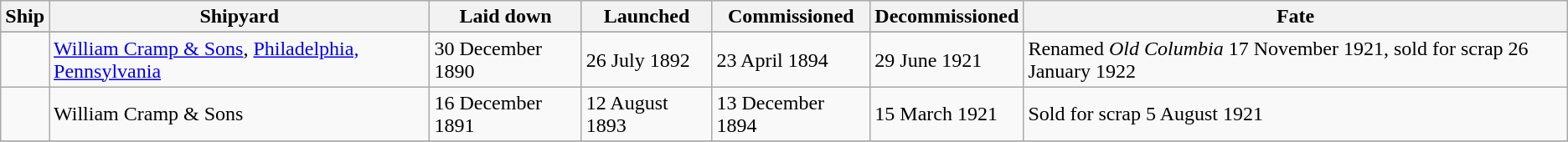<table class="wikitable">
<tr>
<th>Ship</th>
<th>Shipyard</th>
<th>Laid down</th>
<th>Launched</th>
<th>Commissioned</th>
<th>Decommissioned</th>
<th>Fate</th>
</tr>
<tr>
</tr>
<tr>
<td></td>
<td><a href='#'>William Cramp & Sons</a>, <a href='#'>Philadelphia, Pennsylvania</a></td>
<td>30 December 1890</td>
<td>26 July 1892</td>
<td>23 April 1894</td>
<td>29 June 1921</td>
<td>Renamed <em>Old Columbia</em> 17 November 1921, sold for scrap 26 January 1922</td>
</tr>
<tr>
<td></td>
<td>William Cramp & Sons</td>
<td>16 December 1891</td>
<td>12 August 1893</td>
<td>13 December 1894</td>
<td>15 March 1921</td>
<td>Sold for scrap 5 August 1921</td>
</tr>
<tr>
</tr>
</table>
